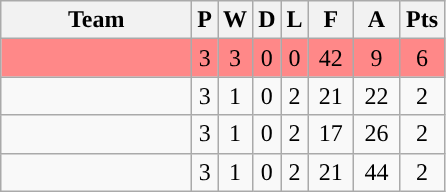<table class="wikitable" style="text-align:center;">
<tr>
<th width="120px">Team</th>
<th>P</th>
<th>W</th>
<th>D</th>
<th>L</th>
<th width="23px">F</th>
<th width="23px">A</th>
<th width="23px">Pts</th>
</tr>
<tr bgcolor="#FF8888">
<td></td>
<td>3</td>
<td>3</td>
<td>0</td>
<td>0</td>
<td>42</td>
<td>9</td>
<td>6</td>
</tr>
<tr>
<td></td>
<td>3</td>
<td>1</td>
<td>0</td>
<td>2</td>
<td>21</td>
<td>22</td>
<td>2</td>
</tr>
<tr>
<td></td>
<td>3</td>
<td>1</td>
<td>0</td>
<td>2</td>
<td>17</td>
<td>26</td>
<td>2</td>
</tr>
<tr>
<td></td>
<td>3</td>
<td>1</td>
<td>0</td>
<td>2</td>
<td>21</td>
<td>44</td>
<td>2</td>
</tr>
</table>
